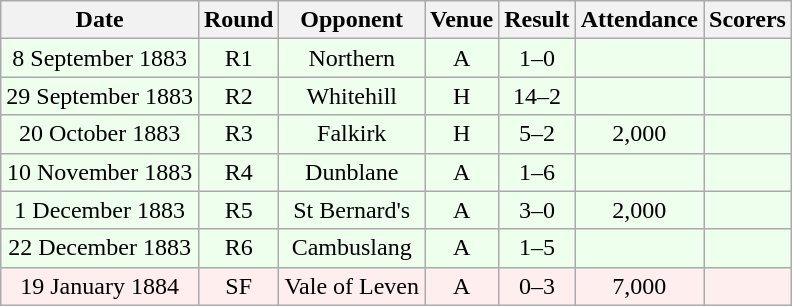<table class="wikitable sortable" style="font-size:100%; text-align:center">
<tr>
<th>Date</th>
<th>Round</th>
<th>Opponent</th>
<th>Venue</th>
<th>Result</th>
<th>Attendance</th>
<th>Scorers</th>
</tr>
<tr bgcolor = "#EEFFEE">
<td>8 September 1883</td>
<td>R1</td>
<td>Northern</td>
<td>A</td>
<td>1–0</td>
<td></td>
<td></td>
</tr>
<tr bgcolor = "#EEFFEE">
<td>29 September 1883</td>
<td>R2</td>
<td>Whitehill</td>
<td>H</td>
<td>14–2</td>
<td></td>
<td></td>
</tr>
<tr bgcolor = "#EEFFEE">
<td>20 October 1883</td>
<td>R3</td>
<td>Falkirk</td>
<td>H</td>
<td>5–2</td>
<td>2,000</td>
<td></td>
</tr>
<tr bgcolor = "#EEFFEE">
<td>10 November 1883</td>
<td>R4</td>
<td>Dunblane</td>
<td>A</td>
<td>1–6</td>
<td></td>
<td></td>
</tr>
<tr bgcolor = "#EEFFEE">
<td>1 December 1883</td>
<td>R5</td>
<td>St Bernard's</td>
<td>A</td>
<td>3–0</td>
<td>2,000</td>
<td></td>
</tr>
<tr bgcolor = "#EEFFEE">
<td>22 December 1883</td>
<td>R6</td>
<td>Cambuslang</td>
<td>A</td>
<td>1–5</td>
<td></td>
<td></td>
</tr>
<tr bgcolor = "#FFEEEE">
<td>19 January 1884</td>
<td>SF</td>
<td>Vale of Leven</td>
<td>A</td>
<td>0–3</td>
<td>7,000</td>
<td></td>
</tr>
</table>
